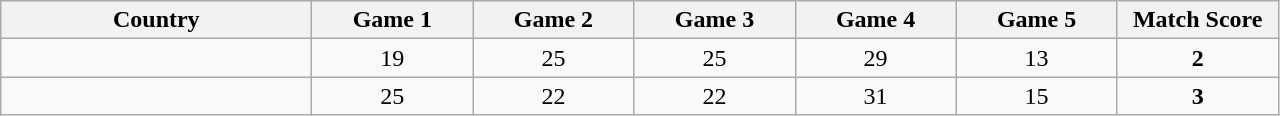<table class=wikitable style="text-align:center">
<tr>
<th>Country</th>
<th>Game 1</th>
<th>Game 2</th>
<th>Game 3</th>
<th>Game 4</th>
<th>Game 5</th>
<th>Match Score</th>
</tr>
<tr>
<td width=200></td>
<td width=100>19</td>
<td width=100>25</td>
<td width=100>25</td>
<td width=100>29</td>
<td width=100>13</td>
<td width=100><strong>2</strong></td>
</tr>
<tr>
<td></td>
<td>25</td>
<td>22</td>
<td>22</td>
<td>31</td>
<td>15</td>
<td><strong>3</strong></td>
</tr>
</table>
